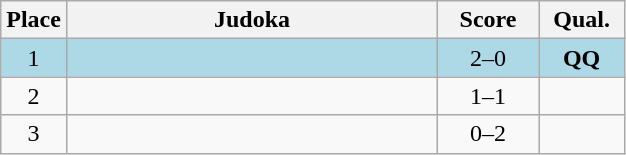<table class=wikitable style="text-align:center">
<tr>
<th width=20>Place</th>
<th width=240>Judoka</th>
<th width=60>Score</th>
<th width=50>Qual.</th>
</tr>
<tr bgcolor=lightblue>
<td>1</td>
<td align=left></td>
<td width=60>2–0</td>
<td><strong>QQ</strong></td>
</tr>
<tr>
<td>2</td>
<td align=left></td>
<td>1–1</td>
<td></td>
</tr>
<tr>
<td>3</td>
<td align=left></td>
<td>0–2</td>
<td></td>
</tr>
</table>
